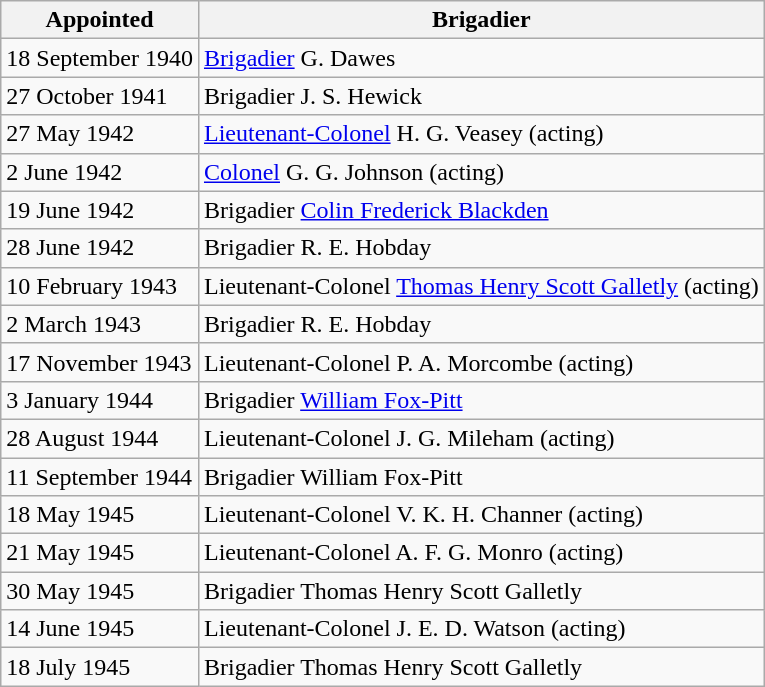<table class="wikitable" style="text-align: left; border-spacing: 2px; border: 1px solid darkgray;">
<tr>
<th>Appointed</th>
<th>Brigadier</th>
</tr>
<tr>
<td>18 September 1940</td>
<td><a href='#'>Brigadier</a> G. Dawes</td>
</tr>
<tr>
<td>27 October 1941</td>
<td>Brigadier J. S. Hewick</td>
</tr>
<tr>
<td>27 May 1942</td>
<td><a href='#'>Lieutenant-Colonel</a> H. G. Veasey (acting)</td>
</tr>
<tr>
<td>2 June 1942</td>
<td><a href='#'>Colonel</a> G. G. Johnson (acting)</td>
</tr>
<tr>
<td>19 June 1942</td>
<td>Brigadier <a href='#'>Colin Frederick Blackden</a></td>
</tr>
<tr>
<td>28 June 1942</td>
<td>Brigadier R. E. Hobday</td>
</tr>
<tr>
<td>10 February 1943</td>
<td>Lieutenant-Colonel <a href='#'>Thomas Henry Scott Galletly</a> (acting)</td>
</tr>
<tr>
<td>2 March 1943</td>
<td>Brigadier R. E. Hobday</td>
</tr>
<tr>
<td>17 November 1943</td>
<td>Lieutenant-Colonel P. A. Morcombe (acting)</td>
</tr>
<tr>
<td>3 January 1944</td>
<td>Brigadier <a href='#'>William Fox-Pitt</a></td>
</tr>
<tr>
<td>28 August 1944</td>
<td>Lieutenant-Colonel J. G. Mileham (acting)</td>
</tr>
<tr>
<td>11 September 1944</td>
<td>Brigadier William Fox-Pitt</td>
</tr>
<tr>
<td>18 May 1945</td>
<td>Lieutenant-Colonel V. K. H. Channer (acting)</td>
</tr>
<tr>
<td>21 May 1945</td>
<td>Lieutenant-Colonel A. F. G. Monro (acting)</td>
</tr>
<tr>
<td>30 May 1945</td>
<td>Brigadier Thomas Henry Scott Galletly</td>
</tr>
<tr>
<td>14 June 1945</td>
<td>Lieutenant-Colonel J. E. D. Watson (acting)</td>
</tr>
<tr>
<td>18 July 1945</td>
<td>Brigadier Thomas Henry Scott Galletly</td>
</tr>
</table>
